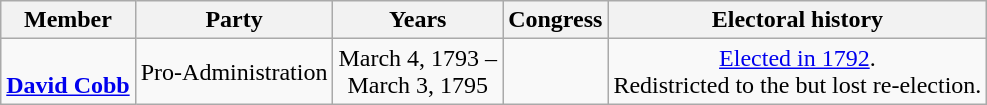<table class=wikitable style="text-align:center">
<tr valign=bottom>
<th>Member</th>
<th>Party</th>
<th>Years</th>
<th>Congress</th>
<th>Electoral history</th>
</tr>
<tr>
<td align=left><br><strong><a href='#'>David Cobb</a></strong><br></td>
<td>Pro-Administration</td>
<td nowrap>March 4, 1793 –<br>March 3, 1795</td>
<td></td>
<td><a href='#'>Elected in 1792</a>.<br>Redistricted to the  but lost re-election.</td>
</tr>
</table>
